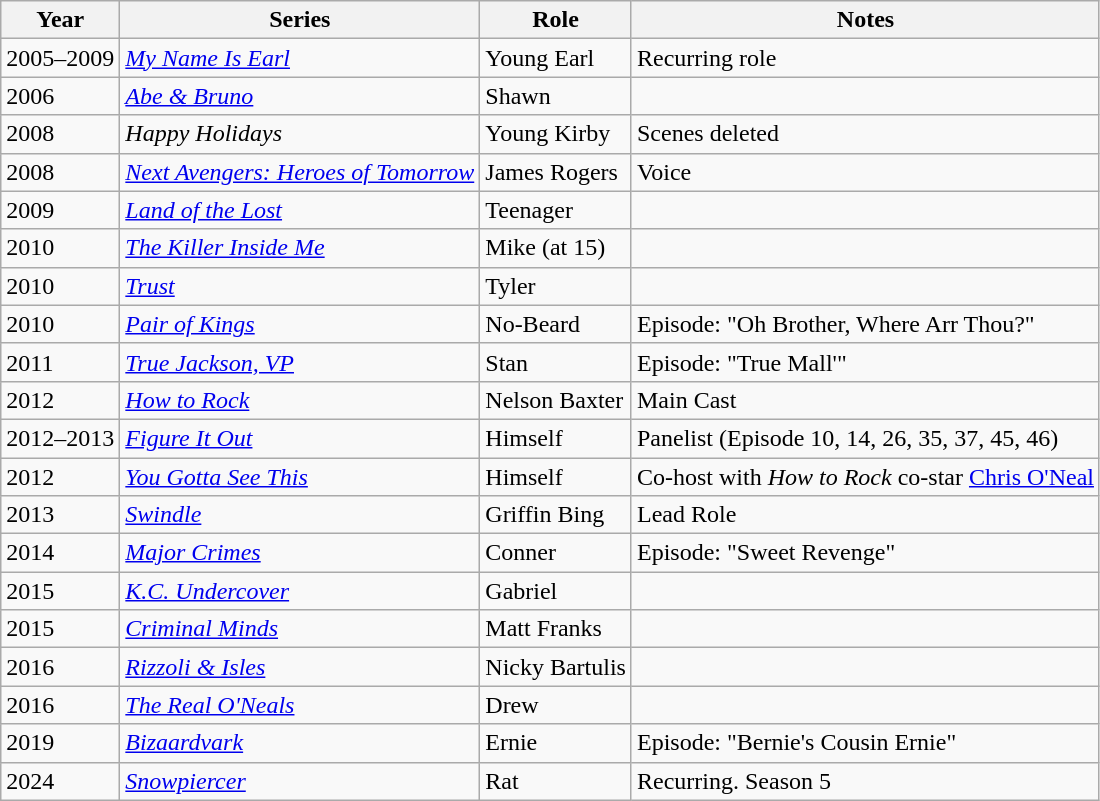<table class="sortable wikitable">
<tr>
<th>Year</th>
<th>Series</th>
<th>Role</th>
<th>Notes</th>
</tr>
<tr>
<td>2005–2009</td>
<td><em><a href='#'>My Name Is Earl</a></em></td>
<td>Young Earl</td>
<td>Recurring role</td>
</tr>
<tr>
<td>2006</td>
<td><em><a href='#'>Abe & Bruno</a></em></td>
<td>Shawn</td>
<td></td>
</tr>
<tr>
<td>2008</td>
<td><em>Happy Holidays</em></td>
<td>Young Kirby</td>
<td>Scenes deleted</td>
</tr>
<tr>
<td>2008</td>
<td><em><a href='#'>Next Avengers: Heroes of Tomorrow</a></em></td>
<td>James Rogers</td>
<td>Voice</td>
</tr>
<tr>
<td>2009</td>
<td><em><a href='#'>Land of the Lost</a></em></td>
<td>Teenager</td>
<td></td>
</tr>
<tr>
<td>2010</td>
<td><em><a href='#'>The Killer Inside Me</a></em></td>
<td>Mike (at 15)</td>
<td></td>
</tr>
<tr>
<td>2010</td>
<td><em><a href='#'>Trust</a></em></td>
<td>Tyler</td>
<td></td>
</tr>
<tr>
<td>2010</td>
<td><em><a href='#'>Pair of Kings</a></em></td>
<td>No-Beard</td>
<td>Episode: "Oh Brother, Where Arr Thou?"</td>
</tr>
<tr>
<td>2011</td>
<td><em><a href='#'>True Jackson, VP</a></em></td>
<td>Stan</td>
<td>Episode: "True Mall'"</td>
</tr>
<tr>
<td>2012</td>
<td><em><a href='#'>How to Rock</a></em></td>
<td>Nelson Baxter</td>
<td>Main Cast</td>
</tr>
<tr>
<td>2012–2013</td>
<td><em><a href='#'>Figure It Out</a></em></td>
<td>Himself</td>
<td>Panelist (Episode 10, 14, 26, 35, 37, 45, 46)</td>
</tr>
<tr>
<td>2012</td>
<td><em><a href='#'>You Gotta See This</a></em></td>
<td>Himself</td>
<td>Co-host with <em>How to Rock</em> co-star <a href='#'>Chris O'Neal</a></td>
</tr>
<tr>
<td>2013</td>
<td><em><a href='#'>Swindle</a></em></td>
<td>Griffin Bing</td>
<td>Lead Role</td>
</tr>
<tr>
<td>2014</td>
<td><em><a href='#'>Major Crimes</a></em></td>
<td>Conner</td>
<td>Episode: "Sweet Revenge"</td>
</tr>
<tr>
<td>2015</td>
<td><em><a href='#'>K.C. Undercover</a></em></td>
<td>Gabriel</td>
<td Episode: "K.C. and the Vanishing Lady"></td>
</tr>
<tr>
<td>2015</td>
<td><em><a href='#'>Criminal Minds</a></em></td>
<td>Matt Franks</td>
<td Episode: "Pariahville"></td>
</tr>
<tr>
<td>2016</td>
<td><em><a href='#'>Rizzoli & Isles</a></em></td>
<td>Nicky Bartulis</td>
<td Episode: "East Meets West"></td>
</tr>
<tr>
<td>2016</td>
<td><em><a href='#'>The Real O'Neals</a></em></td>
<td>Drew</td>
<td Episode: "The Real Retreat"></td>
</tr>
<tr>
<td>2019</td>
<td><em><a href='#'>Bizaardvark</a></em></td>
<td>Ernie</td>
<td>Episode: "Bernie's Cousin Ernie"</td>
</tr>
<tr>
<td>2024</td>
<td><em><a href='#'>Snowpiercer</a></em></td>
<td>Rat</td>
<td>Recurring. Season 5</td>
</tr>
</table>
